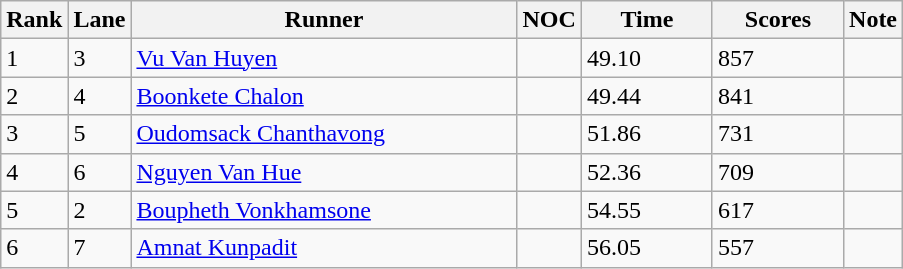<table class="wikitable sortable" style="text-align:Left">
<tr>
<th width=10>Rank</th>
<th width=10>Lane</th>
<th width=250>Runner</th>
<th width=10>NOC</th>
<th width=80>Time</th>
<th width=80>Scores</th>
<th width=10>Note</th>
</tr>
<tr>
<td>1</td>
<td>3</td>
<td><a href='#'>Vu Van Huyen</a></td>
<td></td>
<td>49.10</td>
<td>857</td>
<td></td>
</tr>
<tr>
<td>2</td>
<td>4</td>
<td><a href='#'>Boonkete Chalon</a></td>
<td></td>
<td>49.44</td>
<td>841</td>
<td></td>
</tr>
<tr>
<td>3</td>
<td>5</td>
<td><a href='#'>Oudomsack Chanthavong</a></td>
<td></td>
<td>51.86</td>
<td>731</td>
<td></td>
</tr>
<tr>
<td>4</td>
<td>6</td>
<td><a href='#'>Nguyen Van Hue</a></td>
<td></td>
<td>52.36</td>
<td>709</td>
<td></td>
</tr>
<tr>
<td>5</td>
<td>2</td>
<td><a href='#'>Boupheth Vonkhamsone</a></td>
<td></td>
<td>54.55</td>
<td>617</td>
<td></td>
</tr>
<tr>
<td>6</td>
<td>7</td>
<td><a href='#'>Amnat Kunpadit</a></td>
<td></td>
<td>56.05</td>
<td>557</td>
<td></td>
</tr>
</table>
